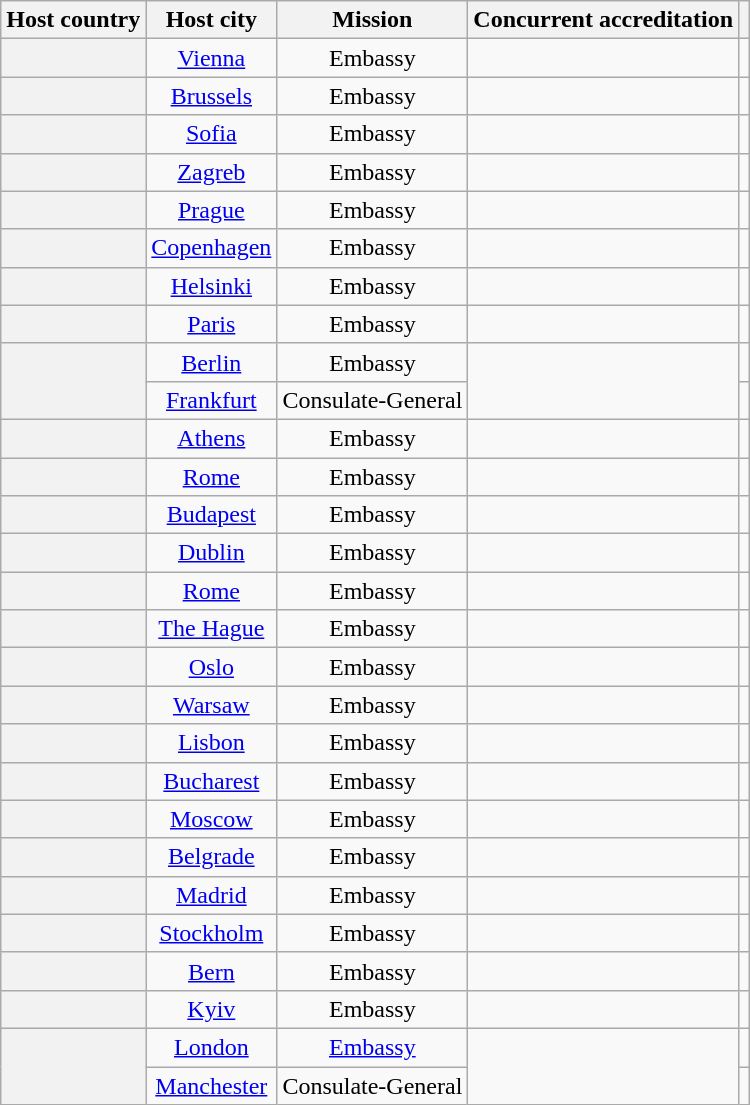<table class="wikitable plainrowheaders" style="text-align:center">
<tr>
<th scope="col">Host country</th>
<th scope="col">Host city</th>
<th scope="col">Mission</th>
<th scope="col">Concurrent accreditation</th>
<th scope="col"></th>
</tr>
<tr>
<th scope="row"></th>
<td><a href='#'>Vienna</a></td>
<td>Embassy</td>
<td></td>
<td></td>
</tr>
<tr>
<th scope="row"></th>
<td><a href='#'>Brussels</a></td>
<td>Embassy</td>
<td></td>
<td></td>
</tr>
<tr>
<th scope="row"></th>
<td><a href='#'>Sofia</a></td>
<td>Embassy</td>
<td></td>
<td></td>
</tr>
<tr>
<th scope="row"></th>
<td><a href='#'>Zagreb</a></td>
<td>Embassy</td>
<td></td>
<td></td>
</tr>
<tr>
<th scope="row"></th>
<td><a href='#'>Prague</a></td>
<td>Embassy</td>
<td></td>
<td></td>
</tr>
<tr>
<th scope="row"></th>
<td><a href='#'>Copenhagen</a></td>
<td>Embassy</td>
<td></td>
<td></td>
</tr>
<tr>
<th scope="row"></th>
<td><a href='#'>Helsinki</a></td>
<td>Embassy</td>
<td></td>
<td></td>
</tr>
<tr>
<th scope="row"></th>
<td><a href='#'>Paris</a></td>
<td>Embassy</td>
<td></td>
<td></td>
</tr>
<tr>
<th scope="row" rowspan="2"></th>
<td><a href='#'>Berlin</a></td>
<td>Embassy</td>
<td rowspan="2"></td>
<td></td>
</tr>
<tr>
<td><a href='#'>Frankfurt</a></td>
<td>Consulate-General</td>
<td></td>
</tr>
<tr>
<th scope="row"></th>
<td><a href='#'>Athens</a></td>
<td>Embassy</td>
<td></td>
<td></td>
</tr>
<tr>
<th scope="row"></th>
<td><a href='#'>Rome</a></td>
<td>Embassy</td>
<td></td>
<td></td>
</tr>
<tr>
<th scope="row"></th>
<td><a href='#'>Budapest</a></td>
<td>Embassy</td>
<td></td>
<td></td>
</tr>
<tr>
<th scope="row"></th>
<td><a href='#'>Dublin</a></td>
<td>Embassy</td>
<td></td>
<td></td>
</tr>
<tr>
<th scope="row"></th>
<td><a href='#'>Rome</a></td>
<td>Embassy</td>
<td></td>
<td></td>
</tr>
<tr>
<th scope="row"></th>
<td><a href='#'>The Hague</a></td>
<td>Embassy</td>
<td></td>
<td></td>
</tr>
<tr>
<th scope="row"></th>
<td><a href='#'>Oslo</a></td>
<td>Embassy</td>
<td></td>
<td></td>
</tr>
<tr>
<th scope="row"></th>
<td><a href='#'>Warsaw</a></td>
<td>Embassy</td>
<td></td>
<td></td>
</tr>
<tr>
<th scope="row"></th>
<td><a href='#'>Lisbon</a></td>
<td>Embassy</td>
<td></td>
<td></td>
</tr>
<tr>
<th scope="row"></th>
<td><a href='#'>Bucharest</a></td>
<td>Embassy</td>
<td></td>
<td></td>
</tr>
<tr>
<th scope="row"></th>
<td><a href='#'>Moscow</a></td>
<td>Embassy</td>
<td></td>
<td></td>
</tr>
<tr>
<th scope="row"></th>
<td><a href='#'>Belgrade</a></td>
<td>Embassy</td>
<td></td>
<td></td>
</tr>
<tr>
<th scope="row"></th>
<td><a href='#'>Madrid</a></td>
<td>Embassy</td>
<td></td>
<td></td>
</tr>
<tr>
<th scope="row"></th>
<td><a href='#'>Stockholm</a></td>
<td>Embassy</td>
<td></td>
<td></td>
</tr>
<tr>
<th scope="row"></th>
<td><a href='#'>Bern</a></td>
<td>Embassy</td>
<td></td>
<td></td>
</tr>
<tr>
<th scope="row"></th>
<td><a href='#'>Kyiv</a></td>
<td>Embassy</td>
<td></td>
<td></td>
</tr>
<tr>
<th scope="row" rowspan="2"></th>
<td><a href='#'>London</a></td>
<td><a href='#'>Embassy</a></td>
<td rowspan="2"></td>
<td></td>
</tr>
<tr>
<td><a href='#'>Manchester</a></td>
<td>Consulate-General</td>
<td></td>
</tr>
</table>
